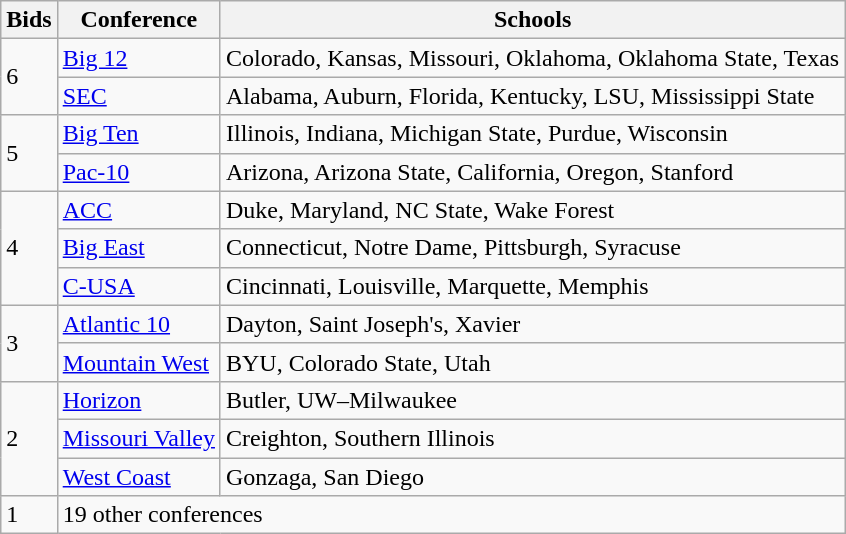<table class="wikitable">
<tr>
<th>Bids</th>
<th>Conference</th>
<th>Schools</th>
</tr>
<tr>
<td rowspan="2">6</td>
<td><a href='#'>Big 12</a></td>
<td>Colorado, Kansas, Missouri, Oklahoma, Oklahoma State, Texas</td>
</tr>
<tr>
<td><a href='#'>SEC</a></td>
<td>Alabama, Auburn, Florida, Kentucky, LSU, Mississippi State</td>
</tr>
<tr>
<td rowspan="2">5</td>
<td><a href='#'>Big Ten</a></td>
<td>Illinois, Indiana, Michigan State, Purdue, Wisconsin</td>
</tr>
<tr>
<td><a href='#'>Pac-10</a></td>
<td>Arizona, Arizona State, California, Oregon, Stanford</td>
</tr>
<tr>
<td rowspan="3">4</td>
<td><a href='#'>ACC</a></td>
<td>Duke, Maryland, NC State, Wake Forest</td>
</tr>
<tr>
<td><a href='#'>Big East</a></td>
<td>Connecticut, Notre Dame, Pittsburgh, Syracuse</td>
</tr>
<tr>
<td><a href='#'>C-USA</a></td>
<td>Cincinnati, Louisville, Marquette, Memphis</td>
</tr>
<tr>
<td rowspan="2">3</td>
<td><a href='#'>Atlantic 10</a></td>
<td>Dayton, Saint Joseph's, Xavier</td>
</tr>
<tr>
<td><a href='#'>Mountain West</a></td>
<td>BYU, Colorado State, Utah</td>
</tr>
<tr>
<td rowspan="3">2</td>
<td><a href='#'>Horizon</a></td>
<td>Butler, UW–Milwaukee</td>
</tr>
<tr>
<td><a href='#'>Missouri Valley</a></td>
<td>Creighton, Southern Illinois</td>
</tr>
<tr>
<td><a href='#'>West Coast</a></td>
<td>Gonzaga, San Diego</td>
</tr>
<tr>
<td>1</td>
<td colspan="2">19 other conferences</td>
</tr>
</table>
